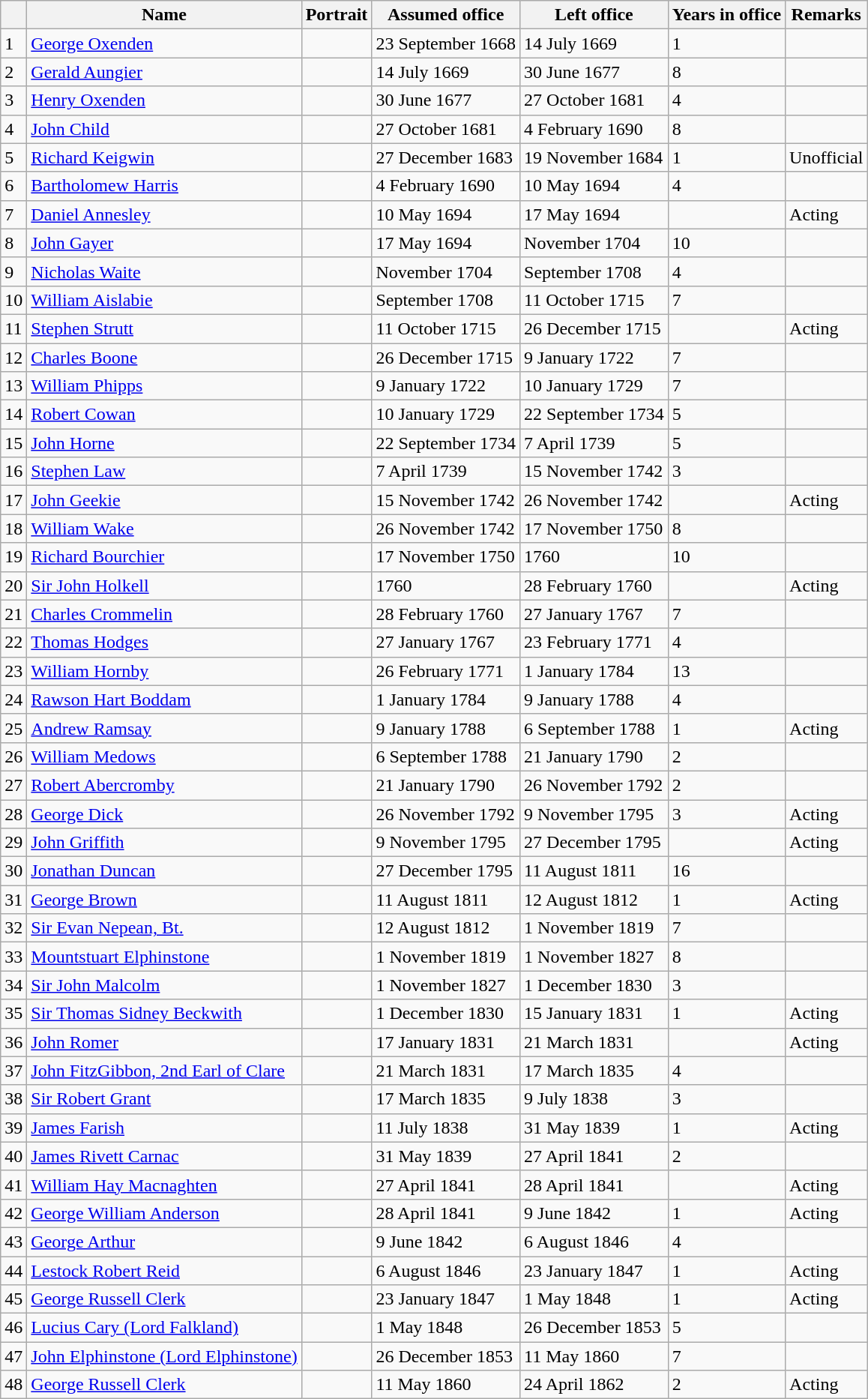<table class="wikitable sortable"  style="text-align:left;">
<tr>
<th></th>
<th>Name</th>
<th class="unsortable">Portrait</th>
<th class="unsortable">Assumed office</th>
<th class="unsortable">Left office</th>
<th>Years in office</th>
<th class="unsortable">Remarks</th>
</tr>
<tr>
<td>1</td>
<td><a href='#'>George Oxenden</a></td>
<td></td>
<td>23 September 1668</td>
<td>14 July 1669</td>
<td>1</td>
<td></td>
</tr>
<tr>
<td>2</td>
<td><a href='#'>Gerald Aungier</a></td>
<td></td>
<td>14 July 1669</td>
<td>30 June 1677</td>
<td>8</td>
<td></td>
</tr>
<tr>
<td>3</td>
<td><a href='#'>Henry Oxenden</a></td>
<td></td>
<td>30 June 1677</td>
<td>27 October 1681</td>
<td>4</td>
<td></td>
</tr>
<tr>
<td>4</td>
<td><a href='#'>John Child</a></td>
<td></td>
<td>27 October 1681</td>
<td>4 February 1690</td>
<td>8</td>
<td></td>
</tr>
<tr>
<td>5</td>
<td><a href='#'>Richard Keigwin</a></td>
<td></td>
<td>27 December 1683</td>
<td>19 November 1684</td>
<td>1</td>
<td>Unofficial</td>
</tr>
<tr>
<td>6</td>
<td><a href='#'>Bartholomew Harris</a></td>
<td></td>
<td>4 February 1690</td>
<td>10 May 1694</td>
<td>4</td>
<td></td>
</tr>
<tr>
<td>7</td>
<td><a href='#'>Daniel Annesley</a></td>
<td></td>
<td>10 May 1694</td>
<td>17 May 1694</td>
<td></td>
<td>Acting</td>
</tr>
<tr>
<td>8</td>
<td><a href='#'>John Gayer</a></td>
<td></td>
<td>17 May 1694</td>
<td>November 1704</td>
<td>10</td>
<td></td>
</tr>
<tr>
<td>9</td>
<td><a href='#'>Nicholas Waite</a></td>
<td></td>
<td>November 1704</td>
<td>September 1708</td>
<td>4</td>
<td></td>
</tr>
<tr>
<td>10</td>
<td><a href='#'>William Aislabie</a></td>
<td></td>
<td>September 1708</td>
<td>11 October 1715</td>
<td>7</td>
<td></td>
</tr>
<tr>
<td>11</td>
<td><a href='#'>Stephen Strutt</a></td>
<td></td>
<td>11 October 1715</td>
<td>26 December 1715</td>
<td></td>
<td>Acting</td>
</tr>
<tr>
<td>12</td>
<td><a href='#'>Charles Boone</a></td>
<td></td>
<td>26 December 1715</td>
<td>9 January 1722</td>
<td>7</td>
<td></td>
</tr>
<tr>
<td>13</td>
<td><a href='#'>William Phipps</a></td>
<td></td>
<td>9 January 1722</td>
<td>10 January 1729</td>
<td>7</td>
<td></td>
</tr>
<tr>
<td>14</td>
<td><a href='#'>Robert Cowan</a></td>
<td></td>
<td>10 January 1729</td>
<td>22 September 1734</td>
<td>5</td>
<td></td>
</tr>
<tr>
<td>15</td>
<td><a href='#'>John Horne</a></td>
<td></td>
<td>22 September 1734</td>
<td>7 April 1739</td>
<td>5</td>
<td></td>
</tr>
<tr>
<td>16</td>
<td><a href='#'>Stephen Law</a></td>
<td></td>
<td>7 April 1739</td>
<td>15 November 1742</td>
<td>3</td>
<td></td>
</tr>
<tr>
<td>17</td>
<td><a href='#'>John Geekie</a></td>
<td></td>
<td>15 November 1742</td>
<td>26 November 1742</td>
<td></td>
<td>Acting</td>
</tr>
<tr>
<td>18</td>
<td><a href='#'>William Wake</a></td>
<td></td>
<td>26 November 1742</td>
<td>17 November 1750</td>
<td>8</td>
<td></td>
</tr>
<tr>
<td>19</td>
<td><a href='#'>Richard Bourchier</a></td>
<td></td>
<td>17 November 1750</td>
<td>1760</td>
<td>10</td>
<td></td>
</tr>
<tr>
<td>20</td>
<td><a href='#'>Sir John Holkell</a></td>
<td></td>
<td>1760</td>
<td>28 February 1760</td>
<td></td>
<td>Acting</td>
</tr>
<tr>
<td>21</td>
<td><a href='#'>Charles Crommelin</a></td>
<td></td>
<td>28 February 1760</td>
<td>27 January 1767</td>
<td>7</td>
<td></td>
</tr>
<tr>
<td>22</td>
<td><a href='#'>Thomas Hodges</a></td>
<td></td>
<td>27 January 1767</td>
<td>23 February 1771</td>
<td>4</td>
<td></td>
</tr>
<tr>
<td>23</td>
<td><a href='#'>William Hornby</a></td>
<td></td>
<td>26 February 1771</td>
<td>1 January 1784</td>
<td>13</td>
<td></td>
</tr>
<tr>
<td>24</td>
<td><a href='#'>Rawson Hart Boddam</a></td>
<td></td>
<td>1 January 1784</td>
<td>9 January 1788</td>
<td>4</td>
<td></td>
</tr>
<tr>
<td>25</td>
<td><a href='#'>Andrew Ramsay</a></td>
<td></td>
<td>9 January 1788</td>
<td>6 September 1788</td>
<td>1</td>
<td>Acting</td>
</tr>
<tr>
<td>26</td>
<td><a href='#'>William Medows</a></td>
<td></td>
<td>6 September 1788</td>
<td>21 January 1790</td>
<td>2</td>
<td></td>
</tr>
<tr>
<td>27</td>
<td><a href='#'>Robert Abercromby</a></td>
<td></td>
<td>21 January 1790</td>
<td>26 November 1792</td>
<td>2</td>
<td></td>
</tr>
<tr>
<td>28</td>
<td><a href='#'>George Dick</a></td>
<td></td>
<td>26 November 1792</td>
<td>9 November 1795</td>
<td>3</td>
<td>Acting</td>
</tr>
<tr>
<td>29</td>
<td><a href='#'>John Griffith</a></td>
<td></td>
<td>9 November 1795</td>
<td>27 December 1795</td>
<td></td>
<td>Acting</td>
</tr>
<tr>
<td>30</td>
<td><a href='#'>Jonathan Duncan</a></td>
<td></td>
<td>27 December 1795</td>
<td>11 August 1811</td>
<td>16</td>
<td></td>
</tr>
<tr>
<td>31</td>
<td><a href='#'>George Brown</a></td>
<td></td>
<td>11 August 1811</td>
<td>12 August 1812</td>
<td>1</td>
<td>Acting</td>
</tr>
<tr>
<td>32</td>
<td><a href='#'>Sir Evan Nepean, Bt.</a></td>
<td></td>
<td>12 August 1812</td>
<td>1 November 1819</td>
<td>7</td>
<td></td>
</tr>
<tr>
<td>33</td>
<td><a href='#'>Mountstuart Elphinstone</a></td>
<td></td>
<td>1 November 1819</td>
<td>1 November 1827</td>
<td>8</td>
<td></td>
</tr>
<tr>
<td>34</td>
<td><a href='#'>Sir John Malcolm</a></td>
<td></td>
<td>1 November 1827</td>
<td>1 December 1830</td>
<td>3</td>
<td></td>
</tr>
<tr>
<td>35</td>
<td><a href='#'>Sir Thomas Sidney Beckwith</a></td>
<td></td>
<td>1 December 1830</td>
<td>15 January 1831</td>
<td>1</td>
<td>Acting</td>
</tr>
<tr>
<td>36</td>
<td><a href='#'>John Romer</a></td>
<td></td>
<td>17 January 1831</td>
<td>21 March 1831</td>
<td></td>
<td>Acting</td>
</tr>
<tr>
<td>37</td>
<td><a href='#'>John FitzGibbon, 2nd Earl of Clare</a></td>
<td></td>
<td>21 March 1831</td>
<td>17 March 1835</td>
<td>4</td>
<td></td>
</tr>
<tr>
<td>38</td>
<td><a href='#'>Sir Robert Grant</a></td>
<td></td>
<td>17 March 1835</td>
<td>9 July 1838</td>
<td>3</td>
<td></td>
</tr>
<tr>
<td>39</td>
<td><a href='#'>James Farish</a></td>
<td></td>
<td>11 July 1838</td>
<td>31 May 1839</td>
<td>1</td>
<td>Acting</td>
</tr>
<tr>
<td>40</td>
<td><a href='#'>James Rivett Carnac</a></td>
<td></td>
<td>31 May 1839</td>
<td>27 April 1841</td>
<td>2</td>
<td></td>
</tr>
<tr>
<td>41</td>
<td><a href='#'>William Hay Macnaghten</a></td>
<td></td>
<td>27 April 1841</td>
<td>28 April 1841</td>
<td></td>
<td>Acting</td>
</tr>
<tr>
<td>42</td>
<td><a href='#'>George William Anderson</a></td>
<td></td>
<td>28 April 1841</td>
<td>9 June 1842</td>
<td>1</td>
<td>Acting</td>
</tr>
<tr>
<td>43</td>
<td><a href='#'>George Arthur</a></td>
<td></td>
<td>9 June 1842</td>
<td>6 August 1846</td>
<td>4</td>
<td></td>
</tr>
<tr>
<td>44</td>
<td><a href='#'>Lestock Robert Reid</a></td>
<td></td>
<td>6 August 1846</td>
<td>23 January 1847</td>
<td>1</td>
<td>Acting</td>
</tr>
<tr>
<td>45</td>
<td><a href='#'>George Russell Clerk</a></td>
<td></td>
<td>23 January 1847</td>
<td>1 May 1848</td>
<td>1</td>
<td>Acting</td>
</tr>
<tr>
<td>46</td>
<td><a href='#'>Lucius Cary (Lord Falkland)</a></td>
<td></td>
<td>1 May 1848</td>
<td>26 December 1853</td>
<td>5</td>
<td></td>
</tr>
<tr>
<td>47</td>
<td><a href='#'>John Elphinstone (Lord Elphinstone)</a></td>
<td></td>
<td>26 December 1853</td>
<td>11 May 1860</td>
<td>7</td>
<td></td>
</tr>
<tr>
<td>48</td>
<td><a href='#'>George Russell Clerk</a></td>
<td></td>
<td>11 May 1860</td>
<td>24 April 1862</td>
<td>2</td>
<td>Acting</td>
</tr>
</table>
